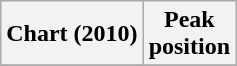<table class="wikitable sortable">
<tr>
<th>Chart (2010)</th>
<th>Peak<br>position</th>
</tr>
<tr>
</tr>
</table>
